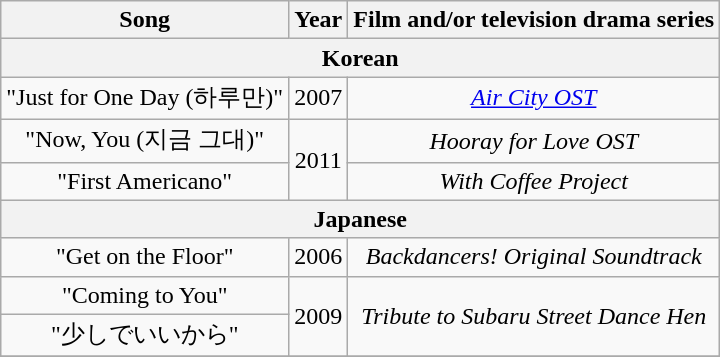<table class="wikitable plainrowheaders" style="text-align:center;" border="1">
<tr>
<th scope="col">Song</th>
<th scope="col">Year</th>
<th scope="col">Film and/or television drama series</th>
</tr>
<tr>
<th colspan="3">Korean</th>
</tr>
<tr>
<td>"Just for One Day (하루만)"<br></td>
<td>2007</td>
<td><em><a href='#'>Air City OST</a></em></td>
</tr>
<tr>
<td>"Now, You (지금 그대)"<br></td>
<td rowspan="2">2011</td>
<td><em>Hooray for Love OST</em></td>
</tr>
<tr>
<td>"First Americano"<br></td>
<td><em>With Coffee Project</em></td>
</tr>
<tr>
<th colspan="3">Japanese</th>
</tr>
<tr>
<td>"Get on the Floor"<br></td>
<td>2006</td>
<td><em>Backdancers! Original Soundtrack</em></td>
</tr>
<tr>
<td>"Coming to You"</td>
<td rowspan="2">2009</td>
<td rowspan="2"><em>Tribute to Subaru Street Dance Hen</em></td>
</tr>
<tr>
<td>"少しでいいから"</td>
</tr>
<tr>
</tr>
</table>
